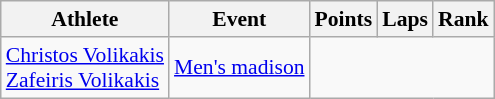<table class=wikitable style=font-size:90%;text-align:center>
<tr>
<th>Athlete</th>
<th>Event</th>
<th>Points</th>
<th>Laps</th>
<th>Rank</th>
</tr>
<tr align=center>
<td align=left><a href='#'>Christos Volikakis</a><br><a href='#'>Zafeiris Volikakis</a></td>
<td align=left><a href='#'>Men's madison</a></td>
<td colspan=3></td>
</tr>
</table>
